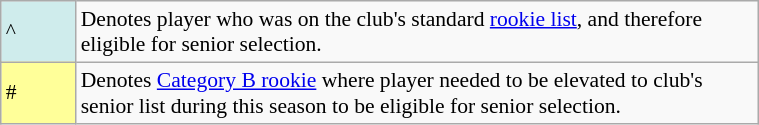<table class="wikitable plainrowheaders" style="font-size:90%; width:40%">
<tr>
<td style="background:#cfecec; border:1px solid #aaa; width:3em;">^</td>
<td>Denotes player who was on the club's standard <a href='#'>rookie list</a>, and therefore eligible for senior selection.</td>
</tr>
<tr>
<td style="background:#ff9; border:1px solid #aaa; width:3em;">#</td>
<td>Denotes <a href='#'>Category B rookie</a> where player needed to be elevated to club's senior list during this season to be eligible for senior selection.</td>
</tr>
</table>
